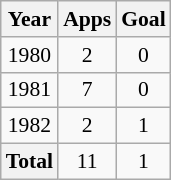<table class="wikitable" style="font-size:90%; text-align:center;">
<tr>
<th>Year</th>
<th>Apps</th>
<th>Goal</th>
</tr>
<tr>
<td>1980</td>
<td>2</td>
<td>0</td>
</tr>
<tr>
<td>1981</td>
<td>7</td>
<td>0</td>
</tr>
<tr>
<td>1982</td>
<td>2</td>
<td>1</td>
</tr>
<tr>
<th>Total</th>
<td>11</td>
<td>1</td>
</tr>
</table>
